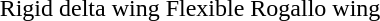<table style="margin:auto; text-align:center;">
<tr>
<td><br>Rigid delta wing</td>
<td><br>Flexible Rogallo wing</td>
</tr>
</table>
